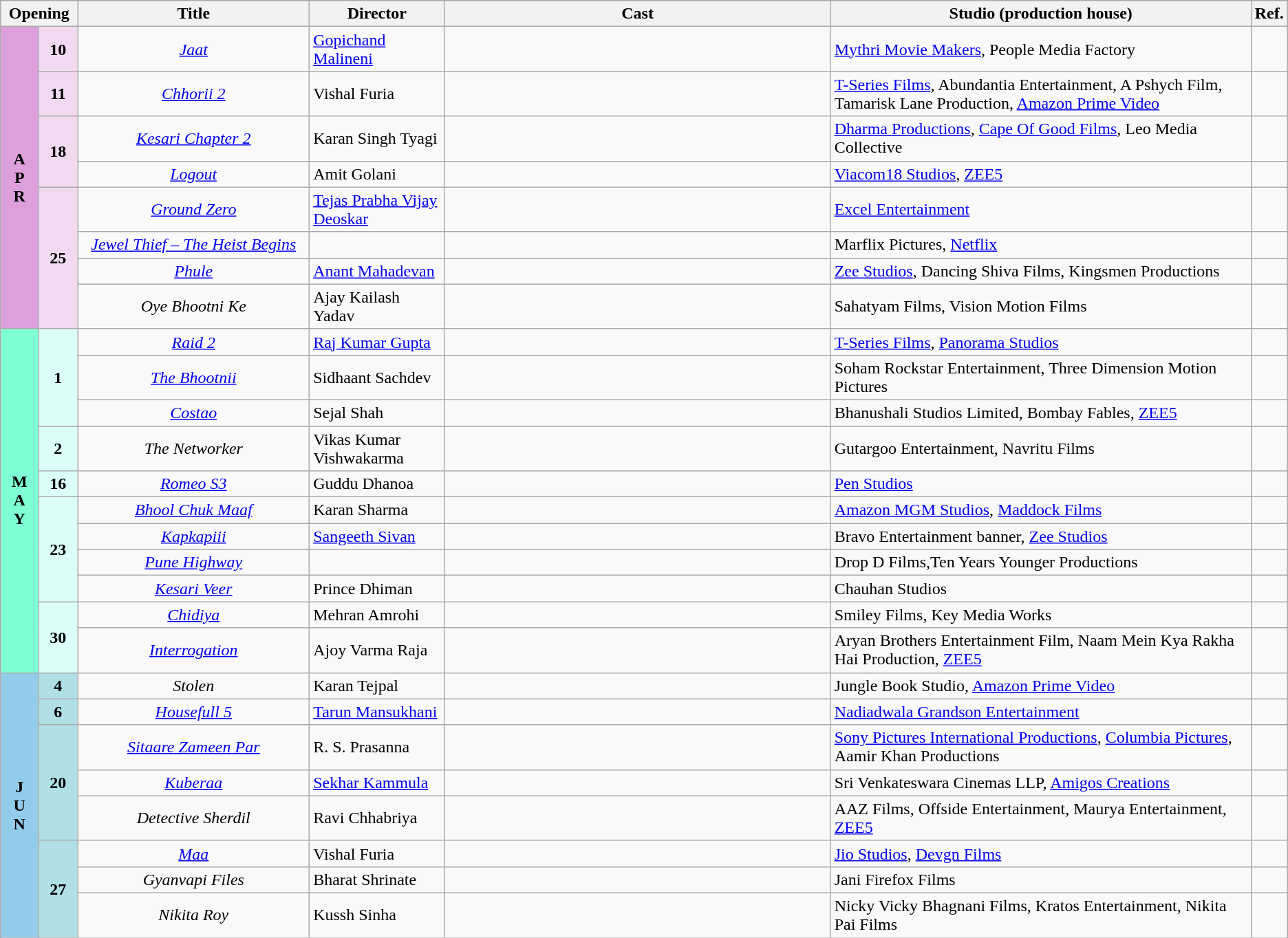<table class="wikitable">
<tr style="background:#b0e0e6; text-align:center;">
<th colspan="2" style="width:6%;"><strong>Opening</strong></th>
<th style="width:18%;"><strong>Title</strong></th>
<th style="width:10.5%;"><strong>Director</strong></th>
<th style="width:30%;"><strong>Cast</strong></th>
<th>Studio (production house)</th>
<th>Ref.</th>
</tr>
<tr>
<td rowspan="8" style="text-align:center; background:plum; textcolor:#000;"><strong>A<br>P<br>R</strong></td>
<td style="text-align:center;background:#f1daf1;"><strong>10</strong></td>
<td style="text-align:center;"><em><a href='#'>Jaat</a></em></td>
<td><a href='#'>Gopichand Malineni</a></td>
<td></td>
<td><a href='#'>Mythri Movie Makers</a>, People Media Factory</td>
<td></td>
</tr>
<tr>
<td style="text-align:center;background:#f1daf1;"><strong>11</strong></td>
<td style="text-align:center;"><em><a href='#'>Chhorii 2</a></em></td>
<td>Vishal Furia</td>
<td></td>
<td><a href='#'>T-Series Films</a>, Abundantia Entertainment, A Pshych Film, Tamarisk Lane Production, <a href='#'>Amazon Prime Video</a></td>
<td></td>
</tr>
<tr>
<td rowspan="2" style="text-align:center;background:#f1daf1;"><strong>18</strong></td>
<td style="text-align:center;"><em><a href='#'>Kesari Chapter 2</a></em></td>
<td>Karan Singh Tyagi</td>
<td></td>
<td><a href='#'>Dharma Productions</a>, <a href='#'>Cape Of Good Films</a>, Leo Media Collective</td>
<td></td>
</tr>
<tr>
<td style="text-align:center;"><em><a href='#'>Logout</a></em></td>
<td>Amit Golani</td>
<td></td>
<td><a href='#'>Viacom18 Studios</a>, <a href='#'>ZEE5</a></td>
<td></td>
</tr>
<tr>
<td rowspan="4" style="text-align:center;background:#f1daf1;"><strong>25</strong></td>
<td style="text-align:center;"><em><a href='#'>Ground Zero</a></em></td>
<td><a href='#'>Tejas Prabha Vijay Deoskar</a></td>
<td></td>
<td><a href='#'>Excel Entertainment</a></td>
<td></td>
</tr>
<tr>
<td style="text-align:center;"><em><a href='#'>Jewel Thief – The Heist Begins</a></em></td>
<td></td>
<td></td>
<td>Marflix Pictures, <a href='#'>Netflix</a></td>
<td></td>
</tr>
<tr>
<td style="text-align:center;"><em><a href='#'>Phule</a></em></td>
<td><a href='#'>Anant Mahadevan</a></td>
<td></td>
<td><a href='#'>Zee Studios</a>, Dancing Shiva Films, Kingsmen Productions</td>
<td></td>
</tr>
<tr>
<td style="text-align:center;"><em>Oye Bhootni Ke</em></td>
<td>Ajay Kailash Yadav</td>
<td></td>
<td>Sahatyam Films, Vision Motion Films</td>
<td></td>
</tr>
<tr>
<td rowspan="11" style="text-align:center; background:#7FFFD4; textcolor:#000;"><strong>M<br>A<br>Y</strong></td>
<td rowspan="3" style="text-align:center; background:#dbfff8; textcolor:#000;"><strong>1</strong></td>
<td style="text-align:center;"><em><a href='#'>Raid 2</a></em></td>
<td><a href='#'>Raj Kumar Gupta</a></td>
<td></td>
<td><a href='#'>T-Series Films</a>, <a href='#'>Panorama Studios</a></td>
<td></td>
</tr>
<tr>
<td style="text-align:center;"><em><a href='#'>The Bhootnii</a></em></td>
<td>Sidhaant Sachdev</td>
<td></td>
<td>Soham Rockstar Entertainment, Three Dimension Motion Pictures</td>
<td></td>
</tr>
<tr>
<td style="text-align:center;"><em><a href='#'>Costao</a></em></td>
<td>Sejal Shah</td>
<td></td>
<td>Bhanushali Studios Limited, Bombay Fables, <a href='#'>ZEE5</a></td>
<td></td>
</tr>
<tr>
<td style="text-align:center; background:#dbfff8; textcolor:#000;"><strong>2</strong></td>
<td style="text-align:center;"><em>The Networker</em></td>
<td>Vikas Kumar Vishwakarma</td>
<td></td>
<td>Gutargoo Entertainment, Navritu Films</td>
<td></td>
</tr>
<tr>
<td rowspan="1" style="text-align:center; background:#dbfff8; textcolor:#000;"><strong>16</strong></td>
<td style="text-align:center;"><em><a href='#'>Romeo S3</a> </em></td>
<td>Guddu Dhanoa</td>
<td></td>
<td><a href='#'>Pen Studios</a></td>
<td></td>
</tr>
<tr>
<td rowspan="4" style="text-align:center; background:#dbfff8; textcolor:#000;"><strong>23</strong></td>
<td style="text-align:center;"><em><a href='#'>Bhool Chuk Maaf</a></em></td>
<td>Karan Sharma</td>
<td></td>
<td><a href='#'>Amazon MGM Studios</a>, <a href='#'>Maddock Films</a></td>
<td></td>
</tr>
<tr>
<td style="text-align:center;"><em><a href='#'>Kapkapiii</a></em></td>
<td><a href='#'>Sangeeth Sivan</a></td>
<td></td>
<td>Bravo Entertainment banner, <a href='#'>Zee Studios</a></td>
<td></td>
</tr>
<tr>
<td style="text-align:center;"><em><a href='#'>Pune Highway</a></em></td>
<td></td>
<td></td>
<td>Drop D Films,Ten Years Younger Productions</td>
<td></td>
</tr>
<tr>
<td style="text-align:center;"><em><a href='#'>Kesari Veer</a></em></td>
<td>Prince Dhiman</td>
<td></td>
<td>Chauhan Studios</td>
<td></td>
</tr>
<tr>
<td rowspan="2" style="text-align:center; background:#dbfff8; textcolor:#000;"><strong>30</strong></td>
<td style="text-align:center;"><em><a href='#'>Chidiya</a></em></td>
<td>Mehran Amrohi</td>
<td></td>
<td>Smiley Films, Key Media Works</td>
<td></td>
</tr>
<tr>
<td style="text-align:center;"><em><a href='#'>Interrogation</a></em></td>
<td>Ajoy Varma Raja</td>
<td></td>
<td>Aryan Brothers Entertainment Film, Naam Mein Kya Rakha Hai Production, <a href='#'>ZEE5</a></td>
<td></td>
</tr>
<tr>
<td rowspan="9" style="text-align:center; background:#93CCEA; textcolor:#000;"><strong>J<br>U<br>N</strong></td>
<td style="text-align:center;background:#B0E0E6;"><strong>4</strong></td>
<td style="text-align:center;"><em>Stolen</em></td>
<td>Karan Tejpal</td>
<td></td>
<td>Jungle Book Studio, <a href='#'>Amazon Prime Video</a></td>
<td></td>
</tr>
<tr>
<td style="text-align:center;background:#B0E0E6;"><strong>6</strong></td>
<td style="text-align:center;"><em><a href='#'>Housefull 5</a></em></td>
<td><a href='#'>Tarun Mansukhani</a></td>
<td></td>
<td><a href='#'>Nadiadwala Grandson Entertainment</a></td>
<td></td>
</tr>
<tr>
<td rowspan="3" style="text-align:center;background:#B0E0E6;"><strong>20</strong></td>
<td style="text-align:center;"><em><a href='#'>Sitaare Zameen Par</a></em></td>
<td>R. S. Prasanna</td>
<td></td>
<td><a href='#'>Sony Pictures International Productions</a>, <a href='#'>Columbia Pictures</a>, Aamir Khan Productions</td>
<td></td>
</tr>
<tr>
<td style="text-align:center;"><em><a href='#'>Kuberaa</a></em></td>
<td><a href='#'>Sekhar Kammula</a></td>
<td></td>
<td>Sri Venkateswara Cinemas LLP, <a href='#'>Amigos Creations</a></td>
<td></td>
</tr>
<tr>
<td style="text-align:center;"><em>Detective Sherdil</em></td>
<td>Ravi Chhabriya</td>
<td></td>
<td>AAZ Films, Offside Entertainment, Maurya Entertainment, <a href='#'>ZEE5</a></td>
<td></td>
</tr>
<tr>
<td rowspan="3" style="text-align:center;background:#B0E0E6;"><strong>27</strong></td>
<td style="text-align:center;"><em><a href='#'>Maa</a></em></td>
<td>Vishal Furia</td>
<td></td>
<td><a href='#'>Jio Studios</a>, <a href='#'>Devgn Films</a></td>
<td></td>
</tr>
<tr>
<td style="text-align:center;"><em>Gyanvapi Files</em></td>
<td>Bharat Shrinate</td>
<td></td>
<td>Jani Firefox Films</td>
<td></td>
</tr>
<tr>
<td style="text-align:center;"><em>Nikita Roy</em></td>
<td>Kussh Sinha</td>
<td></td>
<td>Nicky Vicky Bhagnani Films, Kratos Entertainment, Nikita Pai Films</td>
<td></td>
</tr>
</table>
